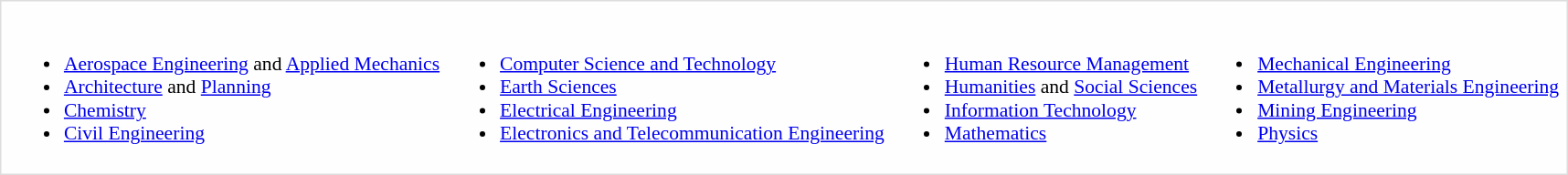<table style="border:1px solid #ddd; background:#fefefe; padding:3px; margin:0; margin:auto;">
<tr style="vertical-align:top; font-size:90%;">
<td><br><ul><li><a href='#'>Aerospace Engineering</a> and <a href='#'>Applied Mechanics</a></li><li><a href='#'>Architecture</a> and <a href='#'>Planning</a></li><li><a href='#'>Chemistry</a></li><li><a href='#'>Civil Engineering</a></li></ul></td>
<td><br><ul><li><a href='#'>Computer Science and Technology</a></li><li><a href='#'>Earth Sciences</a></li><li><a href='#'>Electrical Engineering</a></li><li><a href='#'>Electronics and Telecommunication Engineering</a></li></ul></td>
<td><br><ul><li><a href='#'>Human Resource Management</a></li><li><a href='#'>Humanities</a> and <a href='#'>Social Sciences</a></li><li><a href='#'>Information Technology</a></li><li><a href='#'>Mathematics</a></li></ul></td>
<td><br><ul><li><a href='#'>Mechanical Engineering</a></li><li><a href='#'>Metallurgy and Materials Engineering</a></li><li><a href='#'>Mining Engineering</a></li><li><a href='#'>Physics</a></li></ul></td>
</tr>
</table>
